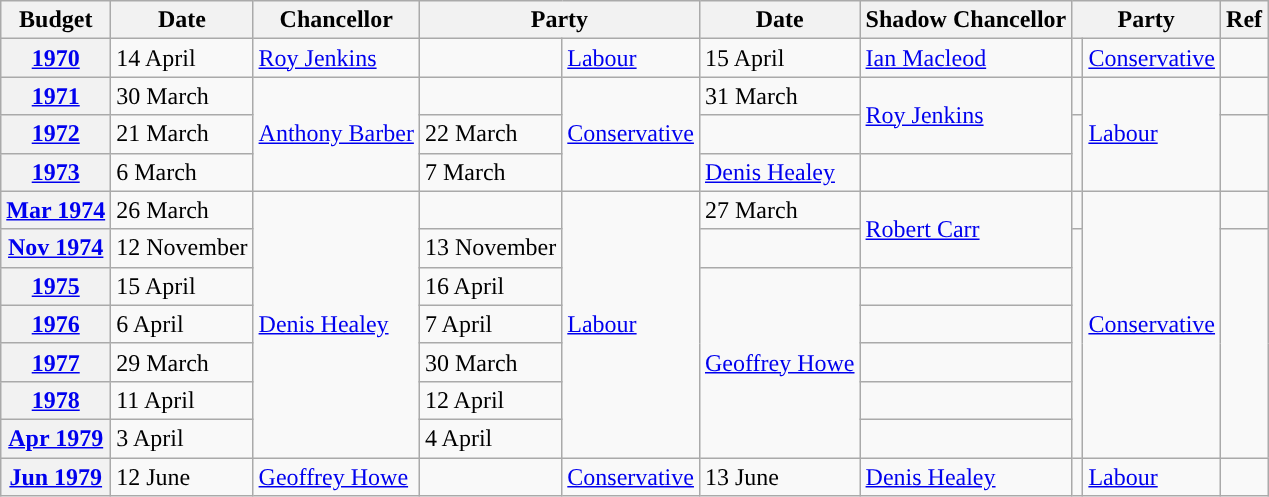<table class= "wikitable">
<tr>
<th scope= "col">Budget</th>
<th scope= "col">Date</th>
<th scope= "col">Chancellor</th>
<th colspan= "2">Party</th>
<th scope= "col">Date</th>
<th scope= "col">Shadow Chancellor</th>
<th colspan= "2">Party</th>
<th scope= "col">Ref</th>
</tr>
<tr>
<th><a href='#'>1970</a></th>
<td>14 April</td>
<td><a href='#'>Roy Jenkins</a></td>
<td style="background-color: "></td>
<td><a href='#'>Labour</a></td>
<td>15 April</td>
<td><a href='#'>Ian Macleod</a></td>
<td style="background-color: "></td>
<td><a href='#'>Conservative</a></td>
<td></td>
</tr>
<tr>
<th><a href='#'>1971</a></th>
<td>30 March</td>
<td rowspan="3"><a href='#'>Anthony Barber</a></td>
<td style="background-color: "></td>
<td rowspan= "3"><a href='#'>Conservative</a></td>
<td>31 March</td>
<td rowspan="2"><a href='#'>Roy Jenkins</a></td>
<td style="background-color: "></td>
<td rowspan= "3"><a href='#'>Labour</a></td>
<td></td>
</tr>
<tr>
<th><a href='#'>1972</a></th>
<td>21 March</td>
<td>22 March</td>
<td></td>
</tr>
<tr>
<th><a href='#'>1973</a></th>
<td>6 March</td>
<td>7 March</td>
<td><a href='#'>Denis Healey</a></td>
<td></td>
</tr>
<tr>
<th><a href='#'>Mar 1974</a></th>
<td>26 March</td>
<td rowspan="7"><a href='#'>Denis Healey</a></td>
<td style="background-color: "></td>
<td rowspan= "7"><a href='#'>Labour</a></td>
<td>27 March</td>
<td rowspan="2"><a href='#'>Robert Carr</a></td>
<td style="background-color: "></td>
<td rowspan= "7"><a href='#'>Conservative</a></td>
<td></td>
</tr>
<tr>
<th><a href='#'>Nov 1974</a></th>
<td>12 November</td>
<td>13 November</td>
<td></td>
</tr>
<tr>
<th><a href='#'>1975</a></th>
<td>15 April</td>
<td>16 April</td>
<td rowspan="5"><a href='#'>Geoffrey Howe</a></td>
<td></td>
</tr>
<tr>
<th><a href='#'>1976</a></th>
<td>6 April</td>
<td>7 April</td>
<td></td>
</tr>
<tr>
<th><a href='#'>1977</a></th>
<td>29 March</td>
<td>30 March</td>
<td></td>
</tr>
<tr>
<th><a href='#'>1978</a></th>
<td>11 April</td>
<td>12 April</td>
<td></td>
</tr>
<tr>
<th><a href='#'>Apr 1979</a></th>
<td>3 April</td>
<td>4 April</td>
<td></td>
</tr>
<tr>
<th><a href='#'>Jun 1979</a></th>
<td>12 June</td>
<td><a href='#'>Geoffrey Howe</a></td>
<td style="background-color: "></td>
<td><a href='#'>Conservative</a></td>
<td>13 June</td>
<td><a href='#'>Denis Healey</a></td>
<td style="background-color: "></td>
<td><a href='#'>Labour</a></td>
<td></td>
</tr>
</table>
